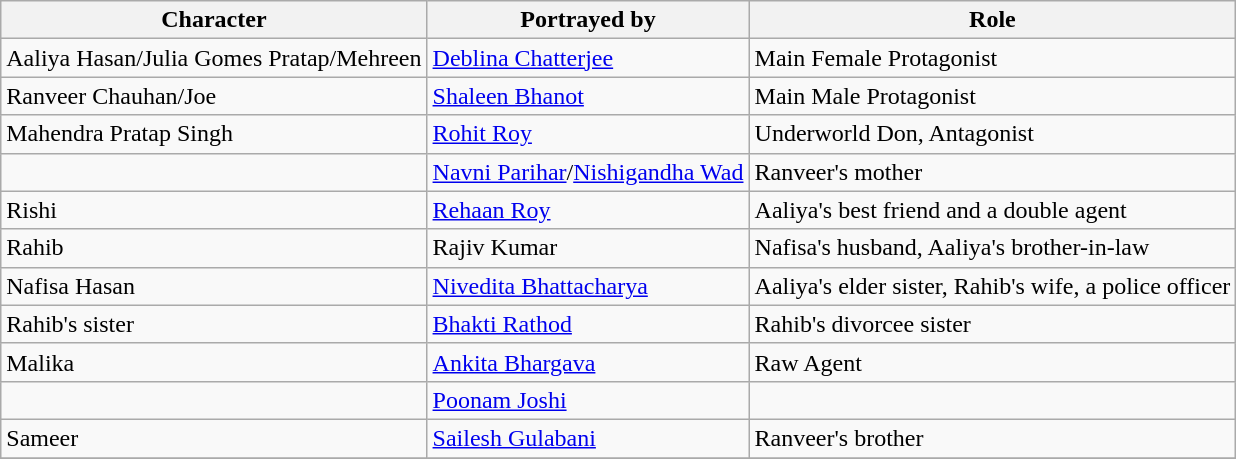<table class="wikitable">
<tr>
<th>Character</th>
<th>Portrayed by</th>
<th>Role</th>
</tr>
<tr>
<td>Aaliya Hasan/Julia Gomes Pratap/Mehreen</td>
<td><a href='#'>Deblina Chatterjee</a></td>
<td>Main Female Protagonist</td>
</tr>
<tr>
<td>Ranveer Chauhan/Joe</td>
<td><a href='#'>Shaleen Bhanot</a></td>
<td>Main Male Protagonist</td>
</tr>
<tr>
<td>Mahendra Pratap Singh</td>
<td><a href='#'>Rohit Roy</a></td>
<td>Underworld Don, Antagonist</td>
</tr>
<tr>
<td></td>
<td><a href='#'>Navni Parihar</a>/<a href='#'>Nishigandha Wad</a></td>
<td>Ranveer's mother</td>
</tr>
<tr>
<td>Rishi</td>
<td><a href='#'>Rehaan Roy</a></td>
<td>Aaliya's best friend and a double agent</td>
</tr>
<tr>
<td>Rahib</td>
<td>Rajiv Kumar</td>
<td>Nafisa's husband, Aaliya's brother-in-law</td>
</tr>
<tr>
<td>Nafisa Hasan</td>
<td><a href='#'>Nivedita Bhattacharya</a></td>
<td>Aaliya's elder sister, Rahib's wife, a police officer</td>
</tr>
<tr>
<td>Rahib's sister</td>
<td><a href='#'>Bhakti Rathod</a></td>
<td>Rahib's divorcee sister</td>
</tr>
<tr>
<td>Malika</td>
<td><a href='#'>Ankita Bhargava</a></td>
<td>Raw Agent</td>
</tr>
<tr>
<td></td>
<td><a href='#'>Poonam Joshi</a></td>
<td></td>
</tr>
<tr>
<td>Sameer<br></td>
<td><a href='#'>Sailesh Gulabani</a></td>
<td>Ranveer's brother</td>
</tr>
<tr>
</tr>
</table>
